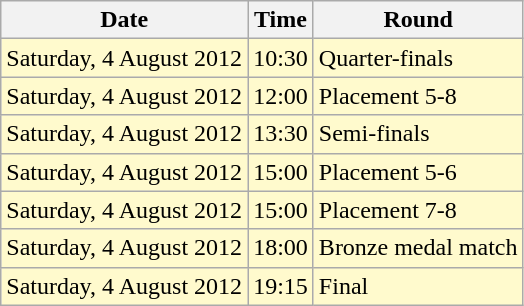<table class="wikitable">
<tr>
<th>Date</th>
<th>Time</th>
<th>Round</th>
</tr>
<tr>
<td style=background:lemonchiffon>Saturday, 4 August 2012</td>
<td style=background:lemonchiffon>10:30</td>
<td style=background:lemonchiffon>Quarter-finals</td>
</tr>
<tr>
<td style=background:lemonchiffon>Saturday, 4 August 2012</td>
<td style=background:lemonchiffon>12:00</td>
<td style=background:lemonchiffon>Placement 5-8</td>
</tr>
<tr>
<td style=background:lemonchiffon>Saturday, 4 August 2012</td>
<td style=background:lemonchiffon>13:30</td>
<td style=background:lemonchiffon>Semi-finals</td>
</tr>
<tr>
<td style=background:lemonchiffon>Saturday, 4 August 2012</td>
<td style=background:lemonchiffon>15:00</td>
<td style=background:lemonchiffon>Placement 5-6</td>
</tr>
<tr>
<td style=background:lemonchiffon>Saturday, 4 August 2012</td>
<td style=background:lemonchiffon>15:00</td>
<td style=background:lemonchiffon>Placement 7-8</td>
</tr>
<tr>
<td style=background:lemonchiffon>Saturday, 4 August 2012</td>
<td style=background:lemonchiffon>18:00</td>
<td style=background:lemonchiffon>Bronze medal match</td>
</tr>
<tr>
<td style=background:lemonchiffon>Saturday, 4 August 2012</td>
<td style=background:lemonchiffon>19:15</td>
<td style=background:lemonchiffon>Final</td>
</tr>
</table>
